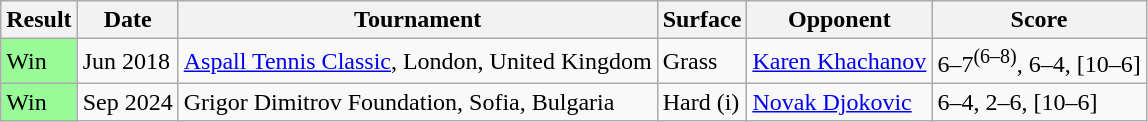<table class="sortable wikitable">
<tr>
<th>Result</th>
<th>Date</th>
<th>Tournament</th>
<th>Surface</th>
<th>Opponent</th>
<th>Score</th>
</tr>
<tr>
<td bgcolor=98fb98>Win</td>
<td>Jun 2018</td>
<td><a href='#'>Aspall Tennis Classic</a>, London, United Kingdom</td>
<td>Grass</td>
<td> <a href='#'>Karen Khachanov</a></td>
<td>6–7<sup>(6–8)</sup>, 6–4, [10–6]</td>
</tr>
<tr>
<td bgcolor=98fb98>Win</td>
<td>Sep 2024</td>
<td>Grigor Dimitrov Foundation, Sofia, Bulgaria</td>
<td>Hard (i)</td>
<td> <a href='#'>Novak Djokovic</a></td>
<td>6–4, 2–6, [10–6]</td>
</tr>
</table>
